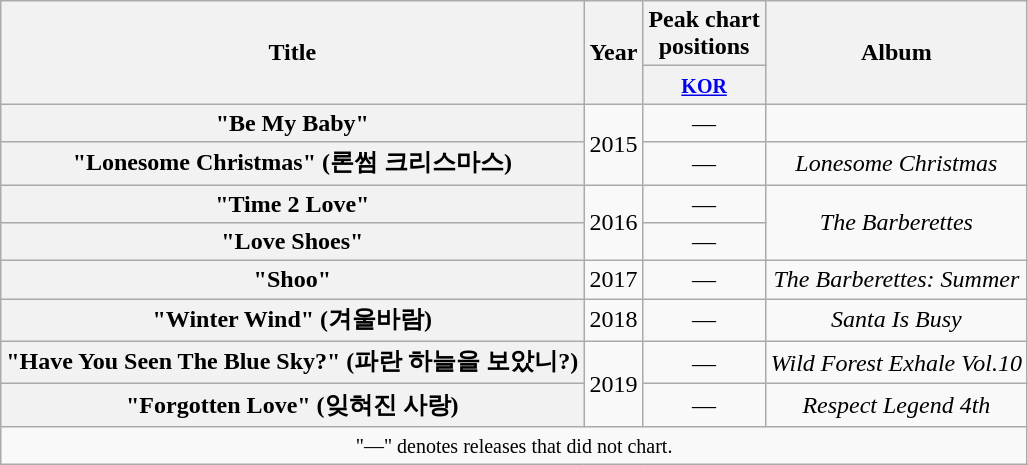<table class="wikitable plainrowheaders" style="text-align:center;">
<tr>
<th scope="col" rowspan="2">Title</th>
<th scope="col" rowspan="2">Year</th>
<th scope="col" colspan="1">Peak chart <br> positions</th>
<th scope="col" rowspan="2">Album</th>
</tr>
<tr>
<th><small><a href='#'>KOR</a></small><br></th>
</tr>
<tr>
<th scope="row">"Be My Baby"</th>
<td rowspan="2">2015</td>
<td>—</td>
<td></td>
</tr>
<tr>
<th scope="row">"Lonesome Christmas" (론썸 크리스마스)</th>
<td>—</td>
<td><em>Lonesome Christmas</em></td>
</tr>
<tr>
<th scope="row">"Time 2 Love"<br></th>
<td rowspan="2">2016</td>
<td>—</td>
<td rowspan="2"><em>The Barberettes</em></td>
</tr>
<tr>
<th scope="row">"Love Shoes"<br></th>
<td>—</td>
</tr>
<tr>
<th scope="row">"Shoo"</th>
<td>2017</td>
<td>—</td>
<td><em>The Barberettes: Summer</em></td>
</tr>
<tr>
<th scope="row">"Winter Wind" (겨울바람)</th>
<td>2018</td>
<td>—</td>
<td><em>Santa Is Busy</em></td>
</tr>
<tr>
<th scope="row">"Have You Seen The Blue Sky?" (파란 하늘을 보았니?)</th>
<td rowspan="2">2019</td>
<td>—</td>
<td><em>Wild Forest Exhale Vol.10</em></td>
</tr>
<tr>
<th scope="row">"Forgotten Love" (잊혀진 사랑)<br></th>
<td>—</td>
<td><em>Respect Legend 4th</em></td>
</tr>
<tr>
<td colspan="5" align="center"><small>"—" denotes releases that did not chart.</small></td>
</tr>
</table>
